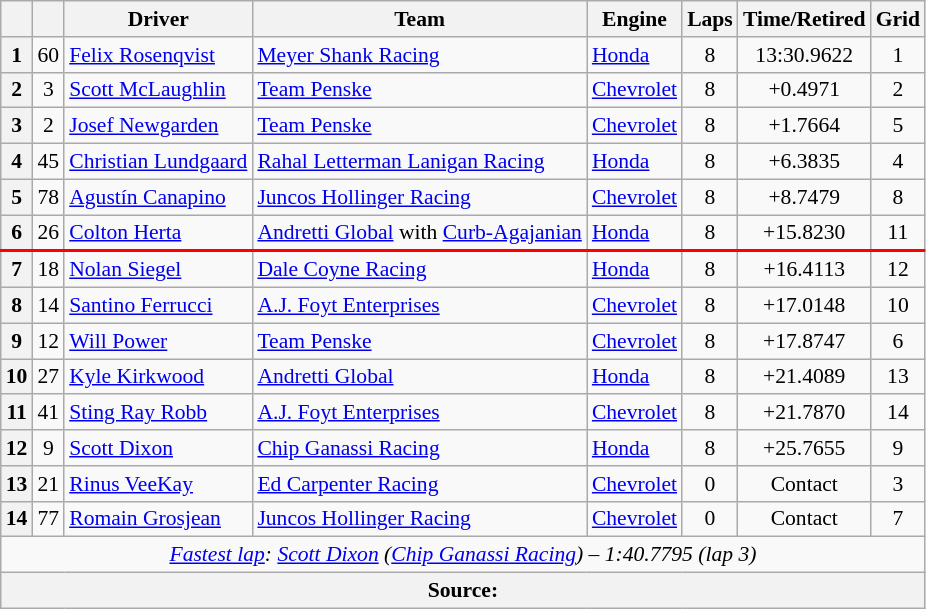<table class="wikitable sortable" style="font-size:90%;">
<tr>
<th scope="col"></th>
<th scope="col"></th>
<th scope="col">Driver</th>
<th scope="col">Team</th>
<th scope="col">Engine</th>
<th class="unsortable" scope="col">Laps</th>
<th class="unsortable" scope="col">Time/Retired</th>
<th scope="col">Grid</th>
</tr>
<tr>
<th>1</th>
<td align="center">60</td>
<td nowrap> <a href='#'>Felix Rosenqvist</a></td>
<td nowrap><a href='#'>Meyer Shank Racing</a></td>
<td nowrap><a href='#'>Honda</a></td>
<td align="center">8</td>
<td align="center">13:30.9622</td>
<td align="center">1</td>
</tr>
<tr>
<th>2</th>
<td align="center">3</td>
<td nowrap> <a href='#'>Scott McLaughlin</a></td>
<td nowrap><a href='#'>Team Penske</a></td>
<td nowrap><a href='#'>Chevrolet</a></td>
<td align="center">8</td>
<td align="center">+0.4971</td>
<td align="center">2</td>
</tr>
<tr>
<th>3</th>
<td align="center">2</td>
<td nowrap> <a href='#'>Josef Newgarden</a></td>
<td nowrap><a href='#'>Team Penske</a></td>
<td nowrap><a href='#'>Chevrolet</a></td>
<td align="center">8</td>
<td align="center">+1.7664</td>
<td align="center">5</td>
</tr>
<tr>
<th>4</th>
<td align="center">45</td>
<td nowrap> <a href='#'>Christian Lundgaard</a></td>
<td nowrap><a href='#'>Rahal Letterman Lanigan Racing</a></td>
<td nowrap><a href='#'>Honda</a></td>
<td align="center">8</td>
<td align="center">+6.3835</td>
<td align="center">4</td>
</tr>
<tr>
<th>5</th>
<td align="center">78</td>
<td nowrap> <a href='#'>Agustín Canapino</a></td>
<td nowrap><a href='#'>Juncos Hollinger Racing</a></td>
<td nowrap><a href='#'>Chevrolet</a></td>
<td align="center">8</td>
<td align="center">+8.7479</td>
<td align="center">8</td>
</tr>
<tr>
<th>6</th>
<td align="center">26</td>
<td nowrap> <a href='#'>Colton Herta</a></td>
<td nowrap><a href='#'>Andretti Global</a> with <a href='#'>Curb-Agajanian</a></td>
<td nowrap><a href='#'>Honda</a></td>
<td align="center">8</td>
<td align="center">+15.8230</td>
<td align="center">11</td>
</tr>
<tr style="border-top: solid 2.5px red;">
<th>7</th>
<td align="center">18</td>
<td nowrap> <a href='#'>Nolan Siegel</a> <strong></strong></td>
<td nowrap><a href='#'>Dale Coyne Racing</a></td>
<td nowrap><a href='#'>Honda</a></td>
<td align="center">8</td>
<td align="center">+16.4113</td>
<td align="center">12</td>
</tr>
<tr>
<th>8</th>
<td align="center">14</td>
<td nowrap> <a href='#'>Santino Ferrucci</a></td>
<td nowrap><a href='#'>A.J. Foyt Enterprises</a></td>
<td nowrap><a href='#'>Chevrolet</a></td>
<td align="center">8</td>
<td align="center">+17.0148</td>
<td align="center">10</td>
</tr>
<tr>
<th>9</th>
<td align="center">12</td>
<td nowrap> <a href='#'>Will Power</a></td>
<td nowrap><a href='#'>Team Penske</a></td>
<td nowrap><a href='#'>Chevrolet</a></td>
<td align="center">8</td>
<td align="center">+17.8747</td>
<td align="center">6</td>
</tr>
<tr>
<th>10</th>
<td align="center">27</td>
<td nowrap> <a href='#'>Kyle Kirkwood</a></td>
<td nowrap><a href='#'>Andretti Global</a></td>
<td nowrap><a href='#'>Honda</a></td>
<td align="center">8</td>
<td align="center">+21.4089</td>
<td align="center">13</td>
</tr>
<tr>
<th>11</th>
<td align="center">41</td>
<td nowrap> <a href='#'>Sting Ray Robb</a></td>
<td nowrap><a href='#'>A.J. Foyt Enterprises</a></td>
<td nowrap><a href='#'>Chevrolet</a></td>
<td align="center">8</td>
<td align="center">+21.7870</td>
<td align="center">14</td>
</tr>
<tr>
<th>12</th>
<td align="center">9</td>
<td nowrap> <a href='#'>Scott Dixon</a></td>
<td nowrap><a href='#'>Chip Ganassi Racing</a></td>
<td nowrap><a href='#'>Honda</a></td>
<td align="center">8</td>
<td align="center">+25.7655</td>
<td align="center">9</td>
</tr>
<tr>
<th>13</th>
<td align="center">21</td>
<td nowrap> <a href='#'>Rinus VeeKay</a></td>
<td nowrap><a href='#'>Ed Carpenter Racing</a></td>
<td nowrap><a href='#'>Chevrolet</a></td>
<td align="center">0</td>
<td align="center">Contact</td>
<td align="center">3</td>
</tr>
<tr>
<th>14</th>
<td align="center">77</td>
<td nowrap> <a href='#'>Romain Grosjean</a></td>
<td nowrap><a href='#'>Juncos Hollinger Racing</a></td>
<td nowrap><a href='#'>Chevrolet</a></td>
<td align="center">0</td>
<td align="center">Contact</td>
<td align="center">7</td>
</tr>
<tr>
<td align=center colspan=8><em><a href='#'>Fastest lap</a>:  <a href='#'>Scott Dixon</a> (<a href='#'>Chip Ganassi Racing</a>) – 1:40.7795 (lap 3)</em></td>
</tr>
<tr>
<th colspan=8>Source:</th>
</tr>
</table>
